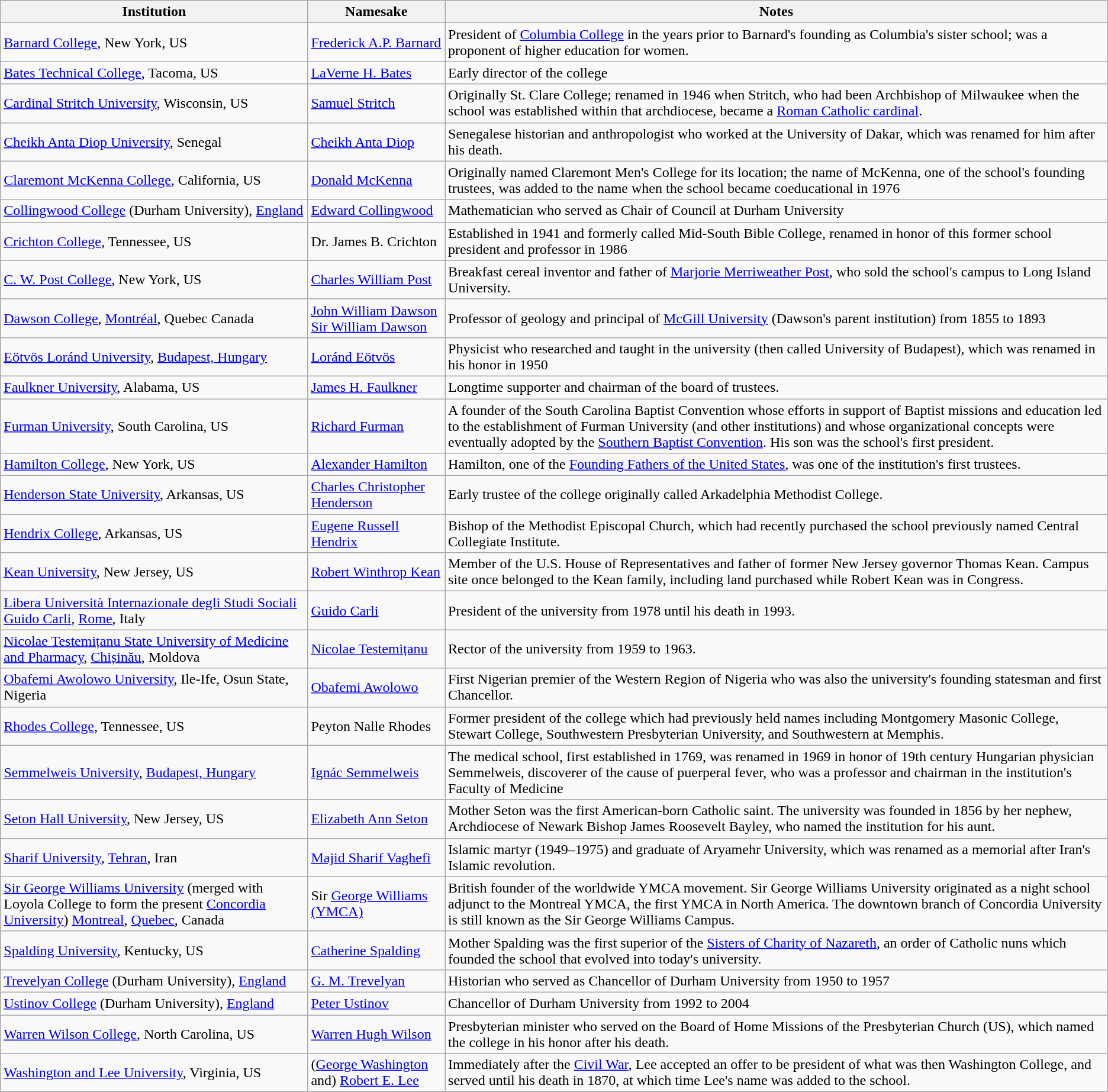<table class="wikitable">
<tr>
<th>Institution</th>
<th>Namesake</th>
<th>Notes<br></th>
</tr>
<tr>
<td><a href='#'>Barnard College</a>, New York, US</td>
<td><a href='#'>Frederick A.P. Barnard</a></td>
<td>President of <a href='#'>Columbia College</a> in the years prior to Barnard's founding as Columbia's sister school; was a proponent of higher education for women.</td>
</tr>
<tr>
<td><a href='#'>Bates Technical College</a>, Tacoma, US</td>
<td><a href='#'>LaVerne H. Bates</a></td>
<td>Early director of the college</td>
</tr>
<tr>
<td><a href='#'>Cardinal Stritch University</a>, Wisconsin, US</td>
<td><a href='#'>Samuel Stritch</a></td>
<td>Originally St. Clare College; renamed in 1946 when Stritch, who had been Archbishop of Milwaukee when the school was established within that archdiocese, became a <a href='#'>Roman Catholic cardinal</a>.</td>
</tr>
<tr>
<td><a href='#'>Cheikh Anta Diop University</a>, Senegal</td>
<td><a href='#'>Cheikh Anta Diop</a></td>
<td>Senegalese historian and anthropologist who worked at the University of Dakar, which was renamed for him after his death.</td>
</tr>
<tr>
<td><a href='#'>Claremont McKenna College</a>, California, US</td>
<td><a href='#'>Donald McKenna</a></td>
<td>Originally named Claremont Men's College for its location; the name of McKenna, one of the school's founding trustees, was added to the name when the school became coeducational in 1976</td>
</tr>
<tr>
<td><a href='#'>Collingwood College</a> (Durham University), <a href='#'>England</a></td>
<td><a href='#'>Edward Collingwood</a></td>
<td>Mathematician who served as Chair of Council at Durham University</td>
</tr>
<tr>
<td><a href='#'>Crichton College</a>, Tennessee, US</td>
<td>Dr. James B. Crichton</td>
<td>Established in 1941 and formerly called Mid-South Bible College, renamed in honor of this former school president and professor in 1986</td>
</tr>
<tr>
<td><a href='#'>C. W. Post College</a>, New York, US</td>
<td><a href='#'>Charles William Post</a></td>
<td>Breakfast cereal inventor and father of <a href='#'>Marjorie Merriweather Post</a>, who sold the school's campus to Long Island University.</td>
</tr>
<tr>
<td><a href='#'>Dawson College</a>, <a href='#'>Montréal</a>, Quebec Canada</td>
<td><a href='#'>John William Dawson Sir William Dawson</a></td>
<td>Professor of geology and principal of <a href='#'>McGill University</a> (Dawson's parent institution) from 1855 to 1893</td>
</tr>
<tr>
<td><a href='#'>Eötvös Loránd University</a>, <a href='#'>Budapest, Hungary</a></td>
<td><a href='#'>Loránd Eötvös</a></td>
<td>Physicist who researched and taught in the university (then called University of Budapest), which was renamed in his honor in 1950</td>
</tr>
<tr>
<td><a href='#'>Faulkner University</a>, Alabama, US</td>
<td><a href='#'>James H. Faulkner</a></td>
<td>Longtime supporter and chairman of the board of trustees.</td>
</tr>
<tr>
<td><a href='#'>Furman University</a>, South Carolina, US</td>
<td><a href='#'>Richard Furman</a></td>
<td>A founder of the South Carolina Baptist Convention whose efforts in support of Baptist missions and education led to the establishment of Furman University (and other institutions) and whose organizational concepts were eventually adopted by the <a href='#'>Southern Baptist Convention</a>. His son was the school's first president.</td>
</tr>
<tr>
<td><a href='#'>Hamilton College</a>, New York, US</td>
<td><a href='#'>Alexander Hamilton</a></td>
<td>Hamilton, one of the <a href='#'>Founding Fathers of the United States</a>, was one of the institution's first trustees.</td>
</tr>
<tr>
<td><a href='#'>Henderson State University</a>, Arkansas, US</td>
<td><a href='#'>Charles Christopher Henderson</a></td>
<td>Early trustee of the college originally called Arkadelphia Methodist College.</td>
</tr>
<tr>
<td><a href='#'>Hendrix College</a>, Arkansas, US</td>
<td><a href='#'>Eugene Russell Hendrix</a></td>
<td>Bishop of the Methodist Episcopal Church, which had recently purchased the school previously named Central Collegiate Institute.</td>
</tr>
<tr>
<td><a href='#'>Kean University</a>, New Jersey, US</td>
<td><a href='#'>Robert Winthrop Kean</a></td>
<td>Member of the U.S. House of Representatives and father of former New Jersey governor Thomas Kean. Campus site once belonged to the Kean family, including land purchased while Robert Kean was in Congress.</td>
</tr>
<tr>
<td><a href='#'>Libera Università Internazionale degli Studi Sociali Guido Carli</a>, <a href='#'>Rome</a>, Italy</td>
<td><a href='#'>Guido Carli</a></td>
<td>President of the university from 1978 until his death in 1993.</td>
</tr>
<tr>
<td><a href='#'>Nicolae Testemițanu State University of Medicine and Pharmacy</a>, <a href='#'>Chișinău</a>, Moldova</td>
<td><a href='#'>Nicolae Testemițanu</a></td>
<td>Rector of the university from 1959 to 1963.</td>
</tr>
<tr>
<td><a href='#'>Obafemi Awolowo University</a>, Ile-Ife, Osun State, Nigeria</td>
<td><a href='#'>Obafemi Awolowo</a></td>
<td>First Nigerian premier of the Western Region of Nigeria who was also the university's founding statesman and first Chancellor.</td>
</tr>
<tr>
<td><a href='#'>Rhodes College</a>, Tennessee, US</td>
<td>Peyton Nalle Rhodes</td>
<td>Former president of the college which had previously held names including Montgomery Masonic College, Stewart College, Southwestern Presbyterian University, and Southwestern at Memphis.</td>
</tr>
<tr>
<td><a href='#'>Semmelweis University</a>, <a href='#'>Budapest, Hungary</a></td>
<td><a href='#'>Ignác Semmelweis</a></td>
<td>The medical school, first established in 1769, was renamed in 1969 in honor of 19th century Hungarian physician Semmelweis, discoverer of the cause of puerperal fever, who was a professor and chairman in the institution's Faculty of Medicine</td>
</tr>
<tr>
<td><a href='#'>Seton Hall University</a>, New Jersey, US</td>
<td><a href='#'>Elizabeth Ann Seton</a></td>
<td>Mother Seton was the first American-born Catholic saint. The university was founded in 1856 by her nephew, Archdiocese of Newark Bishop James Roosevelt Bayley, who named the institution for his aunt.</td>
</tr>
<tr>
<td><a href='#'>Sharif University</a>, <a href='#'>Tehran</a>, Iran</td>
<td><a href='#'>Majid Sharif Vaghefi</a></td>
<td>Islamic martyr (1949–1975) and graduate of Aryamehr University, which was renamed as a memorial after Iran's Islamic revolution.</td>
</tr>
<tr>
<td><a href='#'>Sir George Williams University</a> (merged with Loyola College to form the present <a href='#'>Concordia University</a>)  <a href='#'>Montreal</a>, <a href='#'>Quebec</a>, Canada</td>
<td>Sir <a href='#'>George Williams (YMCA)</a></td>
<td>British founder of the worldwide YMCA movement. Sir George Williams University originated as a night school adjunct to the Montreal YMCA, the first YMCA in North America. The downtown branch of Concordia University is still known as the Sir George Williams Campus.</td>
</tr>
<tr>
<td><a href='#'>Spalding University</a>, Kentucky, US</td>
<td><a href='#'>Catherine Spalding</a></td>
<td>Mother Spalding was the first superior of the <a href='#'>Sisters of Charity of Nazareth</a>, an order of Catholic nuns which founded the school that evolved into today's university.</td>
</tr>
<tr>
<td><a href='#'>Trevelyan College</a> (Durham University), <a href='#'>England</a></td>
<td><a href='#'>G. M. Trevelyan</a></td>
<td>Historian who served as Chancellor of Durham University from 1950 to 1957</td>
</tr>
<tr>
<td><a href='#'>Ustinov College</a> (Durham University), <a href='#'>England</a></td>
<td><a href='#'>Peter Ustinov</a></td>
<td>Chancellor of Durham University from 1992 to 2004</td>
</tr>
<tr>
<td><a href='#'>Warren Wilson College</a>, North Carolina, US</td>
<td><a href='#'>Warren Hugh Wilson</a></td>
<td>Presbyterian minister who served on the Board of Home Missions of the Presbyterian Church (US), which named the college in his honor after his death.</td>
</tr>
<tr>
<td><a href='#'>Washington and Lee University</a>, Virginia, US</td>
<td>(<a href='#'>George Washington</a> and) <a href='#'>Robert E. Lee</a></td>
<td>Immediately after the <a href='#'>Civil War</a>, Lee accepted an offer to be president of what was then Washington College, and served until his death in 1870, at which time Lee's name was added to the school.</td>
</tr>
</table>
